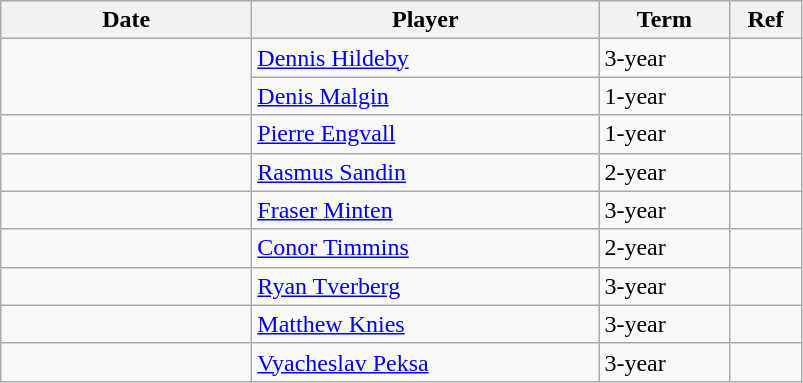<table class="wikitable">
<tr>
<th style="width: 10em;">Date</th>
<th style="width: 14em;">Player</th>
<th style="width: 5em;">Term</th>
<th style="width: 2.5em;">Ref</th>
</tr>
<tr>
<td rowspan=2></td>
<td><a href='#'>Dennis Hildeby</a></td>
<td>3-year</td>
<td></td>
</tr>
<tr>
<td><a href='#'>Denis Malgin</a></td>
<td>1-year</td>
<td></td>
</tr>
<tr>
<td></td>
<td><a href='#'>Pierre Engvall</a></td>
<td>1-year</td>
<td></td>
</tr>
<tr>
<td></td>
<td><a href='#'>Rasmus Sandin</a></td>
<td>2-year</td>
<td></td>
</tr>
<tr>
<td></td>
<td><a href='#'>Fraser Minten</a></td>
<td>3-year</td>
<td></td>
</tr>
<tr>
<td></td>
<td><a href='#'>Conor Timmins</a></td>
<td>2-year</td>
<td></td>
</tr>
<tr>
<td></td>
<td><a href='#'>Ryan Tverberg</a></td>
<td>3-year</td>
<td></td>
</tr>
<tr>
<td></td>
<td><a href='#'>Matthew Knies</a></td>
<td>3-year</td>
<td></td>
</tr>
<tr>
<td></td>
<td><a href='#'>Vyacheslav Peksa</a></td>
<td>3-year</td>
<td></td>
</tr>
</table>
